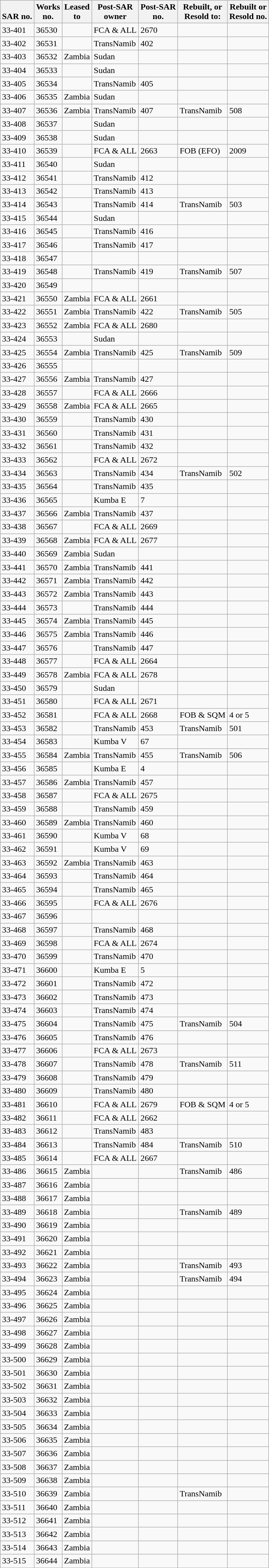<table class="wikitable collapsible collapsed sortable" style="margin:0.5em auto; font-size:100%;">
<tr>
<th><br>SAR no.</th>
<th>Works<br>no.</th>
<th>Leased<br>to</th>
<th>Post-SAR<br>owner</th>
<th>Post-SAR<br>no.</th>
<th>Rebuilt, or<br>Resold to:</th>
<th>Rebuilt or<br>Resold no.</th>
</tr>
<tr>
<td>33-401</td>
<td>36530</td>
<td></td>
<td>FCA & ALL</td>
<td>2670</td>
<td></td>
<td></td>
</tr>
<tr>
<td>33-402</td>
<td>36531</td>
<td></td>
<td>TransNamib</td>
<td>402</td>
<td></td>
<td></td>
</tr>
<tr>
<td>33-403</td>
<td>36532</td>
<td>Zambia</td>
<td>Sudan</td>
<td></td>
<td></td>
<td></td>
</tr>
<tr>
<td>33-404</td>
<td>36533</td>
<td></td>
<td>Sudan</td>
<td></td>
<td></td>
<td></td>
</tr>
<tr>
<td>33-405</td>
<td>36534</td>
<td></td>
<td>TransNamib</td>
<td>405</td>
<td></td>
<td></td>
</tr>
<tr>
<td>33-406</td>
<td>36535</td>
<td>Zambia</td>
<td>Sudan</td>
<td></td>
<td></td>
<td></td>
</tr>
<tr>
<td>33-407</td>
<td>36536</td>
<td>Zambia</td>
<td>TransNamib</td>
<td>407</td>
<td>TransNamib</td>
<td>508</td>
</tr>
<tr>
<td>33-408</td>
<td>36537</td>
<td></td>
<td>Sudan</td>
<td></td>
<td></td>
<td></td>
</tr>
<tr>
<td>33-409</td>
<td>36538</td>
<td></td>
<td>Sudan</td>
<td></td>
<td></td>
<td></td>
</tr>
<tr>
<td>33-410</td>
<td>36539</td>
<td></td>
<td>FCA & ALL</td>
<td>2663</td>
<td>FOB (EFO)</td>
<td>2009</td>
</tr>
<tr>
<td>33-411</td>
<td>36540</td>
<td></td>
<td>Sudan</td>
<td></td>
<td></td>
<td></td>
</tr>
<tr>
<td>33-412</td>
<td>36541</td>
<td></td>
<td>TransNamib</td>
<td>412</td>
<td></td>
<td></td>
</tr>
<tr>
<td>33-413</td>
<td>36542</td>
<td></td>
<td>TransNamib</td>
<td>413</td>
<td></td>
<td></td>
</tr>
<tr>
<td>33-414</td>
<td>36543</td>
<td></td>
<td>TransNamib</td>
<td>414</td>
<td>TransNamib</td>
<td>503</td>
</tr>
<tr>
<td>33-415</td>
<td>36544</td>
<td></td>
<td>Sudan</td>
<td></td>
<td></td>
<td></td>
</tr>
<tr>
<td>33-416</td>
<td>36545</td>
<td></td>
<td>TransNamib</td>
<td>416</td>
<td></td>
<td></td>
</tr>
<tr>
<td>33-417</td>
<td>36546</td>
<td></td>
<td>TransNamib</td>
<td>417</td>
<td></td>
<td></td>
</tr>
<tr>
<td>33-418</td>
<td>36547</td>
<td></td>
<td></td>
<td></td>
<td></td>
<td></td>
</tr>
<tr>
<td>33-419</td>
<td>36548</td>
<td></td>
<td>TransNamib</td>
<td>419</td>
<td>TransNamib</td>
<td>507</td>
</tr>
<tr>
<td>33-420</td>
<td>36549</td>
<td></td>
<td></td>
<td></td>
<td></td>
<td></td>
</tr>
<tr>
<td>33-421</td>
<td>36550</td>
<td>Zambia</td>
<td>FCA & ALL</td>
<td>2661</td>
<td></td>
<td></td>
</tr>
<tr>
<td>33-422</td>
<td>36551</td>
<td>Zambia</td>
<td>TransNamib</td>
<td>422</td>
<td>TransNamib</td>
<td>505</td>
</tr>
<tr>
<td>33-423</td>
<td>36552</td>
<td>Zambia</td>
<td>FCA & ALL</td>
<td>2680</td>
<td></td>
<td></td>
</tr>
<tr>
<td>33-424</td>
<td>36553</td>
<td></td>
<td>Sudan</td>
<td></td>
<td></td>
<td></td>
</tr>
<tr>
<td>33-425</td>
<td>36554</td>
<td>Zambia</td>
<td>TransNamib</td>
<td>425</td>
<td>TransNamib</td>
<td>509</td>
</tr>
<tr>
<td>33-426</td>
<td>36555</td>
<td></td>
<td></td>
<td></td>
<td></td>
<td></td>
</tr>
<tr>
<td>33-427</td>
<td>36556</td>
<td>Zambia</td>
<td>TransNamib</td>
<td>427</td>
<td></td>
<td></td>
</tr>
<tr>
<td>33-428</td>
<td>36557</td>
<td></td>
<td>FCA & ALL</td>
<td>2666</td>
<td></td>
<td></td>
</tr>
<tr>
<td>33-429</td>
<td>36558</td>
<td>Zambia</td>
<td>FCA & ALL</td>
<td>2665</td>
<td></td>
<td></td>
</tr>
<tr>
<td>33-430</td>
<td>36559</td>
<td></td>
<td>TransNamib</td>
<td>430</td>
<td></td>
<td></td>
</tr>
<tr>
<td>33-431</td>
<td>36560</td>
<td></td>
<td>TransNamib</td>
<td>431</td>
<td></td>
<td></td>
</tr>
<tr>
<td>33-432</td>
<td>36561</td>
<td></td>
<td>TransNamib</td>
<td>432</td>
<td></td>
<td></td>
</tr>
<tr>
<td>33-433</td>
<td>36562</td>
<td></td>
<td>FCA & ALL</td>
<td>2672</td>
<td></td>
<td></td>
</tr>
<tr>
<td>33-434</td>
<td>36563</td>
<td></td>
<td>TransNamib</td>
<td>434</td>
<td>TransNamib</td>
<td>502</td>
</tr>
<tr>
<td>33-435</td>
<td>36564</td>
<td></td>
<td>TransNamib</td>
<td>435</td>
<td></td>
<td></td>
</tr>
<tr>
<td>33-436</td>
<td>36565</td>
<td></td>
<td>Kumba E</td>
<td>7</td>
<td></td>
<td></td>
</tr>
<tr>
<td>33-437</td>
<td>36566</td>
<td>Zambia</td>
<td>TransNamib</td>
<td>437</td>
<td></td>
<td></td>
</tr>
<tr>
<td>33-438</td>
<td>36567</td>
<td></td>
<td>FCA & ALL</td>
<td>2669</td>
<td></td>
<td></td>
</tr>
<tr>
<td>33-439</td>
<td>36568</td>
<td>Zambia</td>
<td>FCA & ALL</td>
<td>2677</td>
<td></td>
<td></td>
</tr>
<tr>
<td>33-440</td>
<td>36569</td>
<td>Zambia</td>
<td>Sudan</td>
<td></td>
<td></td>
<td></td>
</tr>
<tr>
<td>33-441</td>
<td>36570</td>
<td>Zambia</td>
<td>TransNamib</td>
<td>441</td>
<td></td>
<td></td>
</tr>
<tr>
<td>33-442</td>
<td>36571</td>
<td>Zambia</td>
<td>TransNamib</td>
<td>442</td>
<td></td>
<td></td>
</tr>
<tr>
<td>33-443</td>
<td>36572</td>
<td>Zambia</td>
<td>TransNamib</td>
<td>443</td>
<td></td>
<td></td>
</tr>
<tr>
<td>33-444</td>
<td>36573</td>
<td></td>
<td>TransNamib</td>
<td>444</td>
<td></td>
<td></td>
</tr>
<tr>
<td>33-445</td>
<td>36574</td>
<td>Zambia</td>
<td>TransNamib</td>
<td>445</td>
<td></td>
<td></td>
</tr>
<tr>
<td>33-446</td>
<td>36575</td>
<td>Zambia</td>
<td>TransNamib</td>
<td>446</td>
<td></td>
<td></td>
</tr>
<tr>
<td>33-447</td>
<td>36576</td>
<td></td>
<td>TransNamib</td>
<td>447</td>
<td></td>
<td></td>
</tr>
<tr>
<td>33-448</td>
<td>36577</td>
<td></td>
<td>FCA & ALL</td>
<td>2664</td>
<td></td>
<td></td>
</tr>
<tr>
<td>33-449</td>
<td>36578</td>
<td>Zambia</td>
<td>FCA & ALL</td>
<td>2678</td>
<td></td>
<td></td>
</tr>
<tr>
<td>33-450</td>
<td>36579</td>
<td></td>
<td>Sudan</td>
<td></td>
<td></td>
<td></td>
</tr>
<tr>
<td>33-451</td>
<td>36580</td>
<td></td>
<td>FCA & ALL</td>
<td>2671</td>
<td></td>
<td></td>
</tr>
<tr>
<td>33-452</td>
<td>36581</td>
<td></td>
<td>FCA & ALL</td>
<td>2668</td>
<td>FOB & SQM</td>
<td>4 or 5</td>
</tr>
<tr>
<td>33-453</td>
<td>36582</td>
<td></td>
<td>TransNamib</td>
<td>453</td>
<td>TransNamib</td>
<td>501</td>
</tr>
<tr>
<td>33-454</td>
<td>36583</td>
<td></td>
<td>Kumba V</td>
<td>67</td>
<td></td>
<td></td>
</tr>
<tr>
<td>33-455</td>
<td>36584</td>
<td>Zambia</td>
<td>TransNamib</td>
<td>455</td>
<td>TransNamib</td>
<td>506</td>
</tr>
<tr>
<td>33-456</td>
<td>36585</td>
<td></td>
<td>Kumba E</td>
<td>4</td>
<td></td>
<td></td>
</tr>
<tr>
<td>33-457</td>
<td>36586</td>
<td>Zambia</td>
<td>TransNamib</td>
<td>457</td>
<td></td>
<td></td>
</tr>
<tr>
<td>33-458</td>
<td>36587</td>
<td></td>
<td>FCA & ALL</td>
<td>2675</td>
<td></td>
<td></td>
</tr>
<tr>
<td>33-459</td>
<td>36588</td>
<td></td>
<td>TransNamib</td>
<td>459</td>
<td></td>
<td></td>
</tr>
<tr>
<td>33-460</td>
<td>36589</td>
<td>Zambia</td>
<td>TransNamib</td>
<td>460</td>
<td></td>
<td></td>
</tr>
<tr>
<td>33-461</td>
<td>36590</td>
<td></td>
<td>Kumba V</td>
<td>68</td>
<td></td>
<td></td>
</tr>
<tr>
<td>33-462</td>
<td>36591</td>
<td></td>
<td>Kumba V</td>
<td>69</td>
<td></td>
<td></td>
</tr>
<tr>
<td>33-463</td>
<td>36592</td>
<td>Zambia</td>
<td>TransNamib</td>
<td>463</td>
<td></td>
<td></td>
</tr>
<tr>
<td>33-464</td>
<td>36593</td>
<td></td>
<td>TransNamib</td>
<td>464</td>
<td></td>
<td></td>
</tr>
<tr>
<td>33-465</td>
<td>36594</td>
<td></td>
<td>TransNamib</td>
<td>465</td>
<td></td>
<td></td>
</tr>
<tr>
<td>33-466</td>
<td>36595</td>
<td></td>
<td>FCA & ALL</td>
<td>2676</td>
<td></td>
<td></td>
</tr>
<tr>
<td>33-467</td>
<td>36596</td>
<td></td>
<td></td>
<td></td>
<td></td>
<td></td>
</tr>
<tr>
<td>33-468</td>
<td>36597</td>
<td></td>
<td>TransNamib</td>
<td>468</td>
<td></td>
<td></td>
</tr>
<tr>
<td>33-469</td>
<td>36598</td>
<td></td>
<td>FCA & ALL</td>
<td>2674</td>
<td></td>
<td></td>
</tr>
<tr>
<td>33-470</td>
<td>36599</td>
<td></td>
<td>TransNamib</td>
<td>470</td>
<td></td>
<td></td>
</tr>
<tr>
<td>33-471</td>
<td>36600</td>
<td></td>
<td>Kumba E</td>
<td>5</td>
<td></td>
<td></td>
</tr>
<tr>
<td>33-472</td>
<td>36601</td>
<td></td>
<td>TransNamib</td>
<td>472</td>
<td></td>
<td></td>
</tr>
<tr>
<td>33-473</td>
<td>36602</td>
<td></td>
<td>TransNamib</td>
<td>473</td>
<td></td>
<td></td>
</tr>
<tr>
<td>33-474</td>
<td>36603</td>
<td></td>
<td>TransNamib</td>
<td>474</td>
<td></td>
<td></td>
</tr>
<tr>
<td>33-475</td>
<td>36604</td>
<td></td>
<td>TransNamib</td>
<td>475</td>
<td>TransNamib</td>
<td>504</td>
</tr>
<tr>
<td>33-476</td>
<td>36605</td>
<td></td>
<td>TransNamib</td>
<td>476</td>
<td></td>
<td></td>
</tr>
<tr>
<td>33-477</td>
<td>36606</td>
<td></td>
<td>FCA & ALL</td>
<td>2673</td>
<td></td>
<td></td>
</tr>
<tr>
<td>33-478</td>
<td>36607</td>
<td></td>
<td>TransNamib</td>
<td>478</td>
<td>TransNamib</td>
<td>511</td>
</tr>
<tr>
<td>33-479</td>
<td>36608</td>
<td></td>
<td>TransNamib</td>
<td>479</td>
<td></td>
<td></td>
</tr>
<tr>
<td>33-480</td>
<td>36609</td>
<td></td>
<td>TransNamib</td>
<td>480</td>
<td></td>
<td></td>
</tr>
<tr>
<td>33-481</td>
<td>36610</td>
<td></td>
<td>FCA & ALL</td>
<td>2679</td>
<td>FOB & SQM</td>
<td>4 or 5</td>
</tr>
<tr>
<td>33-482</td>
<td>36611</td>
<td></td>
<td>FCA & ALL</td>
<td>2662</td>
<td></td>
<td></td>
</tr>
<tr>
<td>33-483</td>
<td>36612</td>
<td></td>
<td>TransNamib</td>
<td>483</td>
<td></td>
<td></td>
</tr>
<tr>
<td>33-484</td>
<td>36613</td>
<td></td>
<td>TransNamib</td>
<td>484</td>
<td>TransNamib</td>
<td>510</td>
</tr>
<tr>
<td>33-485</td>
<td>36614</td>
<td></td>
<td>FCA & ALL</td>
<td>2667</td>
<td></td>
<td></td>
</tr>
<tr>
<td>33-486</td>
<td>36615</td>
<td>Zambia</td>
<td></td>
<td></td>
<td>TransNamib</td>
<td>486</td>
</tr>
<tr>
<td>33-487</td>
<td>36616</td>
<td>Zambia</td>
<td></td>
<td></td>
<td></td>
<td></td>
</tr>
<tr>
<td>33-488</td>
<td>36617</td>
<td>Zambia</td>
<td></td>
<td></td>
<td></td>
<td></td>
</tr>
<tr>
<td>33-489</td>
<td>36618</td>
<td>Zambia</td>
<td></td>
<td></td>
<td>TransNamib</td>
<td>489</td>
</tr>
<tr>
<td>33-490</td>
<td>36619</td>
<td>Zambia</td>
<td></td>
<td></td>
<td></td>
<td></td>
</tr>
<tr>
<td>33-491</td>
<td>36620</td>
<td>Zambia</td>
<td></td>
<td></td>
<td></td>
<td></td>
</tr>
<tr>
<td>33-492</td>
<td>36621</td>
<td>Zambia</td>
<td></td>
<td></td>
<td></td>
<td></td>
</tr>
<tr>
<td>33-493</td>
<td>36622</td>
<td>Zambia</td>
<td></td>
<td></td>
<td>TransNamib</td>
<td>493</td>
</tr>
<tr>
<td>33-494</td>
<td>36623</td>
<td>Zambia</td>
<td></td>
<td></td>
<td>TransNamib</td>
<td>494</td>
</tr>
<tr>
<td>33-495</td>
<td>36624</td>
<td>Zambia</td>
<td></td>
<td></td>
<td></td>
<td></td>
</tr>
<tr>
<td>33-496</td>
<td>36625</td>
<td>Zambia</td>
<td></td>
<td></td>
<td></td>
<td></td>
</tr>
<tr>
<td>33-497</td>
<td>36626</td>
<td>Zambia</td>
<td></td>
<td></td>
<td></td>
<td></td>
</tr>
<tr>
<td>33-498</td>
<td>36627</td>
<td>Zambia</td>
<td></td>
<td></td>
<td></td>
<td></td>
</tr>
<tr>
<td>33-499</td>
<td>36628</td>
<td>Zambia</td>
<td></td>
<td></td>
<td></td>
<td></td>
</tr>
<tr>
<td>33-500</td>
<td>36629</td>
<td>Zambia</td>
<td></td>
<td></td>
<td></td>
<td></td>
</tr>
<tr>
<td>33-501</td>
<td>36630</td>
<td>Zambia</td>
<td></td>
<td></td>
<td></td>
<td></td>
</tr>
<tr>
<td>33-502</td>
<td>36631</td>
<td>Zambia</td>
<td></td>
<td></td>
<td></td>
<td></td>
</tr>
<tr>
<td>33-503</td>
<td>36632</td>
<td>Zambia</td>
<td></td>
<td></td>
<td></td>
<td></td>
</tr>
<tr>
<td>33-504</td>
<td>36633</td>
<td>Zambia</td>
<td></td>
<td></td>
<td></td>
<td></td>
</tr>
<tr>
<td>33-505</td>
<td>36634</td>
<td>Zambia</td>
<td></td>
<td></td>
<td></td>
<td></td>
</tr>
<tr>
<td>33-506</td>
<td>36635</td>
<td>Zambia</td>
<td></td>
<td></td>
<td></td>
<td></td>
</tr>
<tr>
<td>33-507</td>
<td>36636</td>
<td>Zambia</td>
<td></td>
<td></td>
<td></td>
<td></td>
</tr>
<tr>
<td>33-508</td>
<td>36637</td>
<td>Zambia</td>
<td></td>
<td></td>
<td></td>
<td></td>
</tr>
<tr>
<td>33-509</td>
<td>36638</td>
<td>Zambia</td>
<td></td>
<td></td>
<td></td>
<td></td>
</tr>
<tr>
<td>33-510</td>
<td>36639</td>
<td>Zambia</td>
<td></td>
<td></td>
<td>TransNamib</td>
<td></td>
</tr>
<tr>
<td>33-511</td>
<td>36640</td>
<td>Zambia</td>
<td></td>
<td></td>
<td></td>
<td></td>
</tr>
<tr>
<td>33-512</td>
<td>36641</td>
<td>Zambia</td>
<td></td>
<td></td>
<td></td>
<td></td>
</tr>
<tr>
<td>33-513</td>
<td>36642</td>
<td>Zambia</td>
<td></td>
<td></td>
<td></td>
<td></td>
</tr>
<tr>
<td>33-514</td>
<td>36643</td>
<td>Zambia</td>
<td></td>
<td></td>
<td></td>
<td></td>
</tr>
<tr>
<td>33-515</td>
<td>36644</td>
<td>Zambia</td>
<td></td>
<td></td>
<td></td>
<td></td>
</tr>
<tr>
</tr>
</table>
